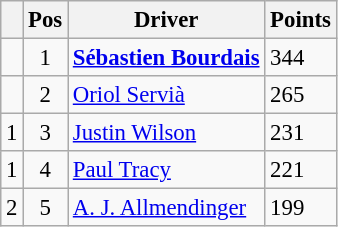<table class="wikitable" style="font-size: 95%;">
<tr>
<th></th>
<th>Pos</th>
<th>Driver</th>
<th>Points</th>
</tr>
<tr>
<td align="left"></td>
<td align="center">1</td>
<td> <strong><a href='#'>Sébastien Bourdais</a></strong></td>
<td align="left">344</td>
</tr>
<tr>
<td align="left"></td>
<td align="center">2</td>
<td> <a href='#'>Oriol Servià</a></td>
<td align="left">265</td>
</tr>
<tr>
<td align="left"> 1</td>
<td align="center">3</td>
<td> <a href='#'>Justin Wilson</a></td>
<td align="left">231</td>
</tr>
<tr>
<td align="left"> 1</td>
<td align="center">4</td>
<td> <a href='#'>Paul Tracy</a></td>
<td align="left">221</td>
</tr>
<tr>
<td align="left"> 2</td>
<td align="center">5</td>
<td> <a href='#'>A. J. Allmendinger</a></td>
<td align="left">199</td>
</tr>
</table>
